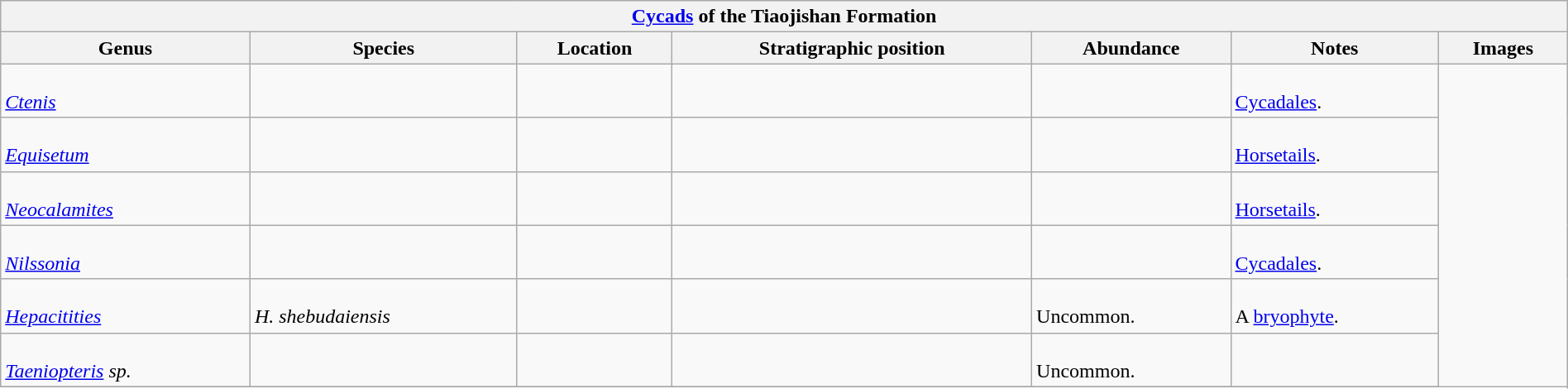<table class="wikitable" align="center" width="100%">
<tr>
<th colspan="7" align="center"><strong><a href='#'>Cycads</a> of the Tiaojishan Formation</strong></th>
</tr>
<tr>
<th>Genus</th>
<th>Species</th>
<th>Location</th>
<th>Stratigraphic position</th>
<th>Abundance</th>
<th>Notes</th>
<th>Images</th>
</tr>
<tr>
<td><br><em><a href='#'>Ctenis</a></em></td>
<td></td>
<td></td>
<td></td>
<td></td>
<td><br><a href='#'>Cycadales</a>.</td>
</tr>
<tr>
<td><br><em><a href='#'>Equisetum</a></em></td>
<td></td>
<td></td>
<td></td>
<td></td>
<td><br><a href='#'>Horsetails</a>.</td>
</tr>
<tr>
<td><br><em><a href='#'>Neocalamites</a></em></td>
<td></td>
<td></td>
<td></td>
<td></td>
<td><br><a href='#'>Horsetails</a>.</td>
</tr>
<tr>
<td><br><em><a href='#'>Nilssonia</a></em></td>
<td></td>
<td></td>
<td></td>
<td></td>
<td><br><a href='#'>Cycadales</a>.</td>
</tr>
<tr>
<td><br><em><a href='#'>Hepacitities</a></em></td>
<td><br><em>H. shebudaiensis</em></td>
<td></td>
<td></td>
<td><br>Uncommon.</td>
<td><br>A <a href='#'>bryophyte</a>.</td>
</tr>
<tr>
<td><br><em><a href='#'>Taeniopteris</a> sp.</em></td>
<td></td>
<td></td>
<td></td>
<td><br>Uncommon.</td>
<td></td>
</tr>
<tr>
</tr>
</table>
